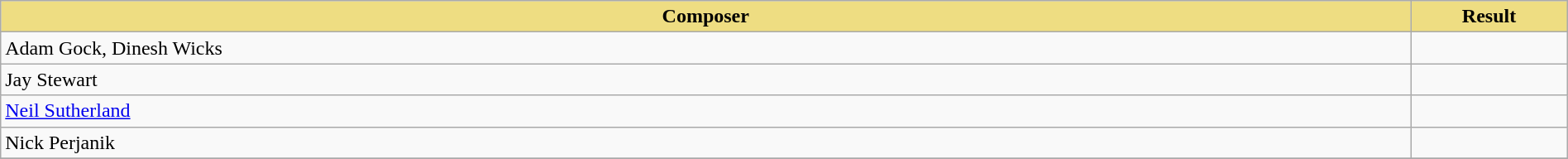<table class="wikitable" width=100%>
<tr>
<th style="width:90%;background:#EEDD82;">Composer</th>
<th style="width:10%;background:#EEDD82;">Result<br></th>
</tr>
<tr>
<td>Adam Gock, Dinesh Wicks</td>
<td></td>
</tr>
<tr>
<td>Jay Stewart</td>
<td></td>
</tr>
<tr>
<td><a href='#'>Neil Sutherland</a></td>
<td></td>
</tr>
<tr>
<td>Nick Perjanik</td>
<td></td>
</tr>
<tr>
</tr>
</table>
